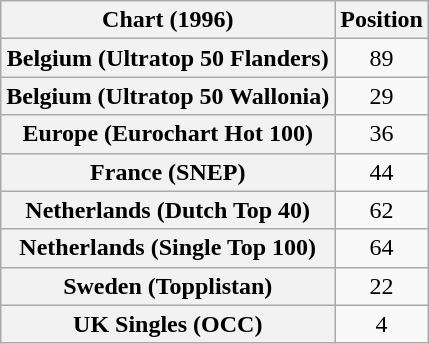<table class="wikitable plainrowheaders sortable" style="text-align:center">
<tr>
<th scope="col">Chart (1996)</th>
<th scope="col">Position</th>
</tr>
<tr>
<th scope="row">Belgium (Ultratop 50 Flanders)</th>
<td>89</td>
</tr>
<tr>
<th scope="row">Belgium (Ultratop 50 Wallonia)</th>
<td>29</td>
</tr>
<tr>
<th scope="row">Europe (Eurochart Hot 100)</th>
<td>36</td>
</tr>
<tr>
<th scope="row">France (SNEP)</th>
<td>44</td>
</tr>
<tr>
<th scope="row">Netherlands (Dutch Top 40)</th>
<td>62</td>
</tr>
<tr>
<th scope="row">Netherlands (Single Top 100)</th>
<td>64</td>
</tr>
<tr>
<th scope="row">Sweden (Topplistan)</th>
<td>22</td>
</tr>
<tr>
<th scope="row">UK Singles (OCC)</th>
<td>4</td>
</tr>
</table>
